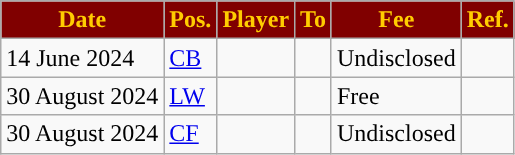<table class="wikitable plainrowheaders sortable">
<tr>
<th style="color:#FFCC00; background:#800000; ">Date</th>
<th style="color:#FFCC00; background:#800000; ">Pos.</th>
<th style="color:#FFCC00; background:#800000; ">Player</th>
<th style="color:#FFCC00; background:#800000; ">To</th>
<th style="color:#FFCC00; background:#800000; ">Fee</th>
<th style="color:#FFCC00; background:#800000; ">Ref.</th>
</tr>
<tr>
<td>14 June 2024</td>
<td><a href='#'>CB</a></td>
<td></td>
<td></td>
<td>Undisclosed</td>
<td></td>
</tr>
<tr>
<td>30 August 2024</td>
<td><a href='#'>LW</a></td>
<td></td>
<td></td>
<td>Free</td>
<td></td>
</tr>
<tr>
<td>30 August 2024</td>
<td><a href='#'>CF</a></td>
<td></td>
<td></td>
<td>Undisclosed</td>
<td></td>
</tr>
</table>
